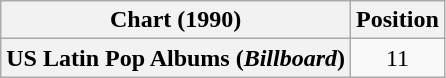<table class="wikitable plainrowheaders" style="text-align:center">
<tr>
<th>Chart (1990)</th>
<th>Position</th>
</tr>
<tr>
<th scope="row" style="text-align:left;">US Latin Pop Albums (<em>Billboard</em>)</th>
<td style="text-align:center;">11</td>
</tr>
</table>
